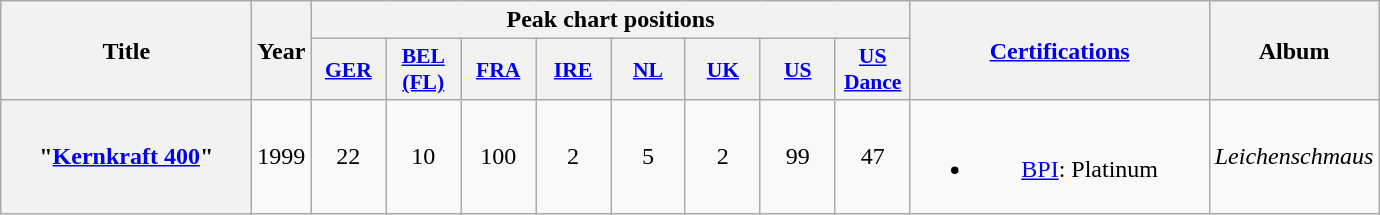<table class="wikitable plainrowheaders" style="text-align:center;">
<tr>
<th scope="col" rowspan=2 style="width:10em;">Title</th>
<th scope="col" rowspan=2>Year</th>
<th scope="col" colspan=8>Peak chart positions</th>
<th scope="col" rowspan=2 style="width:12em;"><a href='#'>Certifications</a></th>
<th scope="col" rowspan=2>Album</th>
</tr>
<tr>
<th style="width:3em;font-size:90%;"><a href='#'>GER</a><br></th>
<th style="width:3em;font-size:90%;"><a href='#'>BEL<br>(FL)</a><br></th>
<th style="width:3em;font-size:90%;"><a href='#'>FRA</a><br></th>
<th style="width:3em;font-size:90%;"><a href='#'>IRE</a><br></th>
<th style="width:3em;font-size:90%;"><a href='#'>NL</a><br></th>
<th style="width:3em;font-size:90%;"><a href='#'>UK</a><br></th>
<th style="width:3em;font-size:90%;"><a href='#'>US</a><br></th>
<th style="width:3em;font-size:90%;"><a href='#'>US<br>Dance</a><br></th>
</tr>
<tr>
<th scope="row">"<a href='#'>Kernkraft 400</a>"</th>
<td>1999</td>
<td>22</td>
<td>10</td>
<td>100</td>
<td>2</td>
<td>5</td>
<td>2</td>
<td>99</td>
<td>47</td>
<td><br><ul><li><a href='#'>BPI</a>: Platinum</li></ul></td>
<td><em>Leichenschmaus</em></td>
</tr>
</table>
